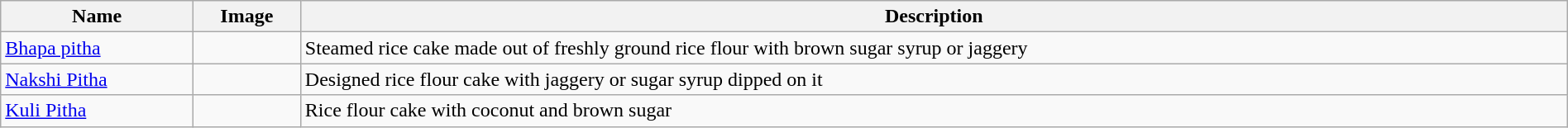<table class="wikitable sortable" width="100%">
<tr>
<th>Name</th>
<th>Image</th>
<th>Description</th>
</tr>
<tr>
<td><a href='#'>Bhapa pitha</a></td>
<td></td>
<td>Steamed rice cake made out of freshly ground rice flour with brown sugar syrup or jaggery</td>
</tr>
<tr>
<td><a href='#'>Nakshi Pitha</a></td>
<td></td>
<td>Designed rice flour cake with jaggery or sugar syrup dipped on it</td>
</tr>
<tr>
<td><a href='#'>Kuli Pitha</a></td>
<td></td>
<td>Rice flour cake with coconut and brown sugar</td>
</tr>
</table>
